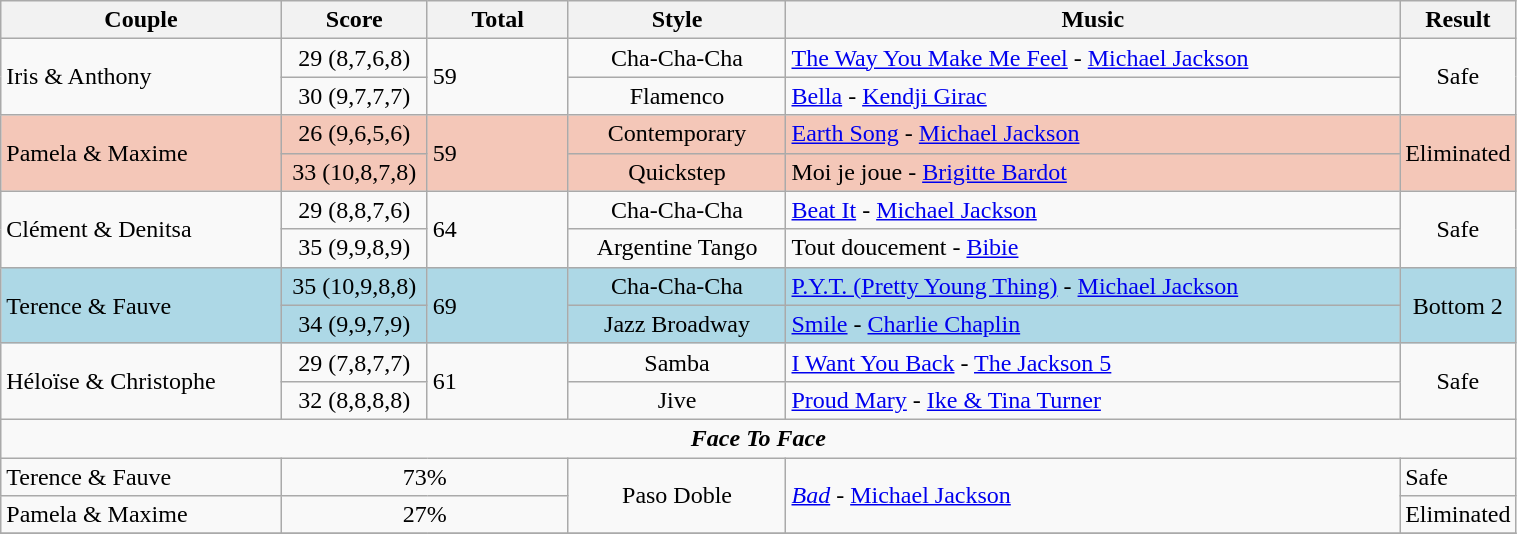<table class="wikitable" style="width:80%;">
<tr>
<th style="width:20%;">Couple</th>
<th style="width:10%;">Score</th>
<th style="width:10%;">Total</th>
<th style="width:15%;">Style</th>
<th style="width:60%;">Music</th>
<th style="width:60%;">Result</th>
</tr>
<tr>
<td rowspan="2">Iris & Anthony</td>
<td style="text-align:center;">29 (8,7,6,8)</td>
<td rowspan="2">59</td>
<td style="text-align:center;">Cha-Cha-Cha</td>
<td><a href='#'>The Way You Make Me Feel</a> - <a href='#'>Michael Jackson</a></td>
<td rowspan=2 style="text-align:center;">Safe</td>
</tr>
<tr>
<td style="text-align:center;">30 (9,7,7,7)</td>
<td style="text-align:center;">Flamenco<br></td>
<td><a href='#'>Bella</a> - <a href='#'>Kendji Girac</a></td>
</tr>
<tr style="background-color:#f4c7b8;">
<td rowspan="2">Pamela & Maxime</td>
<td style="text-align:center;">26 (9,6,5,6)</td>
<td rowspan="2">59</td>
<td style="text-align:center;">Contemporary</td>
<td><a href='#'>Earth Song</a> - <a href='#'>Michael Jackson</a></td>
<td style="text-align:center;" rowspan="2">Eliminated</td>
</tr>
<tr style="background-color:#f4c7b8;">
<td style="text-align:center;">33 (10,8,7,8)</td>
<td style="text-align:center;">Quickstep<br></td>
<td>Moi je joue - <a href='#'>Brigitte Bardot</a></td>
</tr>
<tr>
<td rowspan="2">Clément & Denitsa</td>
<td style="text-align:center;">29 (8,8,7,6)</td>
<td rowspan="2">64</td>
<td style="text-align:center;">Cha-Cha-Cha</td>
<td><a href='#'>Beat It</a> - <a href='#'>Michael Jackson</a></td>
<td rowspan=2 style="text-align:center;">Safe</td>
</tr>
<tr>
<td style="text-align:center;">35 (9,9,8,9)</td>
<td style="text-align:center;">Argentine Tango<br></td>
<td>Tout doucement - <a href='#'>Bibie</a></td>
</tr>
<tr style="background-color:lightblue;">
<td rowspan="2">Terence & Fauve</td>
<td style="text-align:center;">35 (10,9,8,8)</td>
<td rowspan="2">69</td>
<td style="text-align:center;">Cha-Cha-Cha</td>
<td><a href='#'>P.Y.T. (Pretty Young Thing)</a> - <a href='#'>Michael Jackson</a></td>
<td style="text-align:center;" rowspan=2>Bottom 2</td>
</tr>
<tr style="background-color:lightblue;">
<td style="text-align:center;">34 (9,9,7,9)</td>
<td style="text-align:center;">Jazz Broadway<br></td>
<td><a href='#'>Smile</a> - <a href='#'>Charlie Chaplin</a></td>
</tr>
<tr>
<td rowspan="2">Héloïse & Christophe</td>
<td style="text-align:center;">29 (7,8,7,7)</td>
<td rowspan="2">61</td>
<td style="text-align:center;">Samba</td>
<td><a href='#'>I Want You Back</a> - <a href='#'>The Jackson 5</a></td>
<td rowspan=2 style="text-align:center;">Safe</td>
</tr>
<tr>
<td style="text-align:center;">32 (8,8,8,8)</td>
<td style="text-align:center;">Jive<br></td>
<td><a href='#'>Proud Mary</a> - <a href='#'>Ike & Tina Turner</a></td>
</tr>
<tr>
<td colspan=6 style="text-align:center;"><strong><em>Face To Face</em></strong></td>
</tr>
<tr>
<td>Terence & Fauve</td>
<td style="text-align:center;" colspan="2">73%</td>
<td rowspan="2" style="text-align:center;">Paso Doble</td>
<td rowspan="2"><em><a href='#'>Bad</a></em> - <a href='#'>Michael Jackson</a></td>
<td>Safe</td>
</tr>
<tr>
<td>Pamela & Maxime</td>
<td style="text-align:center;" colspan="2">27%</td>
<td>Eliminated</td>
</tr>
<tr>
</tr>
</table>
